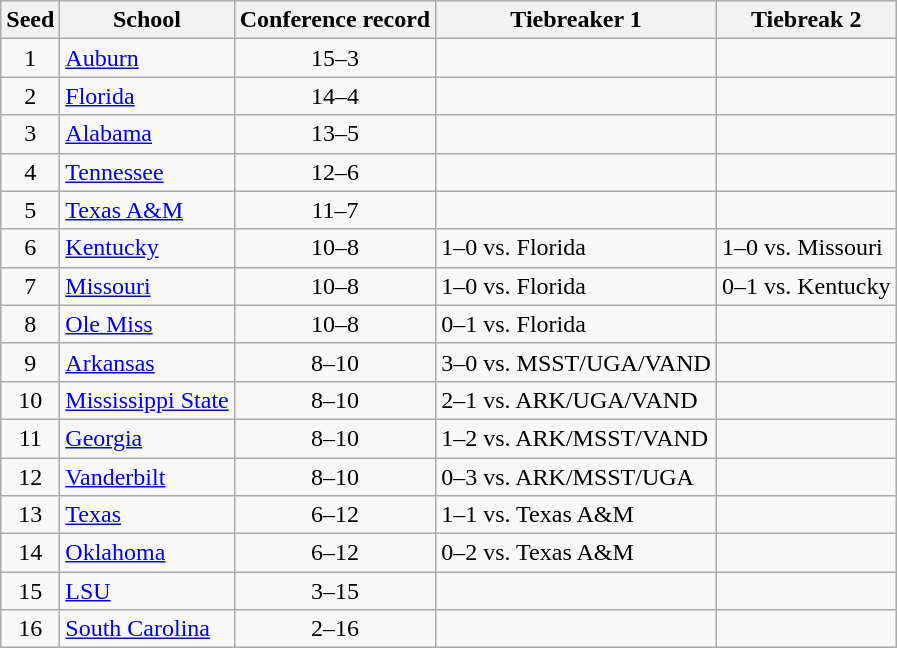<table class="wikitable" style="text-align:center">
<tr>
<th>Seed</th>
<th>School</th>
<th>Conference record</th>
<th>Tiebreaker 1</th>
<th>Tiebreak 2</th>
</tr>
<tr>
<td>1</td>
<td align="left"><a href='#'>Auburn</a></td>
<td>15–3</td>
<td align="left"></td>
<td align="left"></td>
</tr>
<tr>
<td>2</td>
<td align="left"><a href='#'>Florida</a></td>
<td>14–4</td>
<td align="left"></td>
<td align="left"></td>
</tr>
<tr>
<td>3</td>
<td align="left"><a href='#'>Alabama</a></td>
<td>13–5</td>
<td align="left"></td>
<td align="left"></td>
</tr>
<tr>
<td>4</td>
<td align="left"><a href='#'>Tennessee</a></td>
<td>12–6</td>
<td align="left"></td>
<td align="left"></td>
</tr>
<tr>
<td>5</td>
<td align="left"><a href='#'>Texas A&M</a></td>
<td>11–7</td>
<td align="left"></td>
<td align="left"></td>
</tr>
<tr>
<td>6</td>
<td align="left"><a href='#'>Kentucky</a></td>
<td>10–8</td>
<td align="left">1–0 vs. Florida</td>
<td align="left">1–0 vs. Missouri</td>
</tr>
<tr>
<td>7</td>
<td align="left"><a href='#'>Missouri</a></td>
<td>10–8</td>
<td align="left">1–0 vs. Florida</td>
<td align="left">0–1 vs. Kentucky</td>
</tr>
<tr>
<td>8</td>
<td align="left"><a href='#'>Ole Miss</a></td>
<td>10–8</td>
<td align="left">0–1 vs. Florida</td>
<td align="left"></td>
</tr>
<tr>
<td>9</td>
<td align="left"><a href='#'>Arkansas</a></td>
<td>8–10</td>
<td align="left">3–0 vs. MSST/UGA/VAND</td>
<td align="left"></td>
</tr>
<tr>
<td>10</td>
<td align="left"><a href='#'>Mississippi State</a></td>
<td>8–10</td>
<td align="left">2–1 vs. ARK/UGA/VAND</td>
<td align="left"></td>
</tr>
<tr>
<td>11</td>
<td align="left"><a href='#'>Georgia</a></td>
<td>8–10</td>
<td align="left">1–2 vs. ARK/MSST/VAND</td>
<td align="left"></td>
</tr>
<tr>
<td>12</td>
<td align="left"><a href='#'>Vanderbilt</a></td>
<td>8–10</td>
<td align="left">0–3 vs. ARK/MSST/UGA</td>
<td align="left"></td>
</tr>
<tr>
<td>13</td>
<td align="left"><a href='#'>Texas</a></td>
<td>6–12</td>
<td align="left">1–1 vs. Texas A&M</td>
<td align="left"></td>
</tr>
<tr>
<td>14</td>
<td align="left"><a href='#'>Oklahoma</a></td>
<td>6–12</td>
<td align="left">0–2 vs. Texas A&M</td>
<td align="left"></td>
</tr>
<tr>
<td>15</td>
<td align="left"><a href='#'>LSU</a></td>
<td>3–15</td>
<td align="left"></td>
<td align="left"></td>
</tr>
<tr>
<td>16</td>
<td align="left"><a href='#'>South Carolina</a></td>
<td>2–16</td>
<td align="left"></td>
<td align="left"></td>
</tr>
</table>
